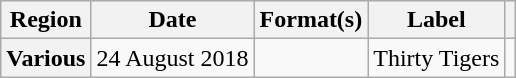<table class="wikitable plainrowheaders">
<tr>
<th scope="col">Region</th>
<th scope="col">Date</th>
<th scope="col">Format(s)</th>
<th scope="col">Label</th>
<th scope="col"></th>
</tr>
<tr>
<th scope="row">Various</th>
<td>24 August 2018</td>
<td></td>
<td>Thirty Tigers</td>
<td style="text-align:center;"></td>
</tr>
</table>
